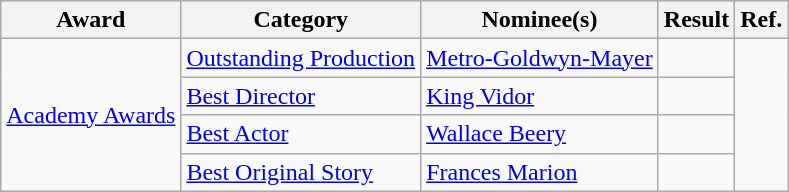<table class="wikitable plainrowheaders">
<tr>
<th>Award</th>
<th>Category</th>
<th>Nominee(s)</th>
<th>Result</th>
<th>Ref.</th>
</tr>
<tr>
<td rowspan="4"><a href='#'>Academy Awards</a></td>
<td><a href='#'>Outstanding Production</a></td>
<td><a href='#'>Metro-Goldwyn-Mayer</a></td>
<td></td>
<td align="center" rowspan="4"></td>
</tr>
<tr>
<td><a href='#'>Best Director</a></td>
<td><a href='#'>King Vidor</a></td>
<td></td>
</tr>
<tr>
<td><a href='#'>Best Actor</a></td>
<td><a href='#'>Wallace Beery</a></td>
<td></td>
</tr>
<tr>
<td><a href='#'>Best Original Story</a></td>
<td><a href='#'>Frances Marion</a></td>
<td></td>
</tr>
</table>
